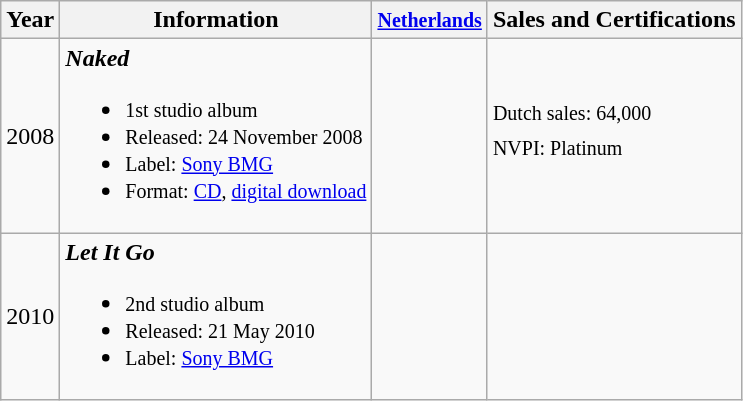<table class="wikitable">
<tr>
<th align="center" rowspan="1">Year</th>
<th align="center" rowspan="1">Information</th>
<th align="center" rowspan="1"><small><a href='#'>Netherlands</a></small></th>
<th align="center" rowspan="1">Sales and Certifications</th>
</tr>
<tr>
<td>2008</td>
<td><strong><em>Naked</em></strong><br><ul><li><small>1st studio album</small></li><li><small>Released: 24 November 2008</small></li><li><small>Label: <a href='#'>Sony BMG</a></small></li><li><small>Format: <a href='#'>CD</a>, <a href='#'>digital download</a></small></li></ul></td>
<td></td>
<td><sup>Dutch sales: 64,000<br>NVPI: Platinum</sup></td>
</tr>
<tr>
<td>2010</td>
<td><strong><em>Let It Go</em></strong><br><ul><li><small>2nd studio album</small></li><li><small>Released: 21 May 2010</small></li><li><small>Label: <a href='#'>Sony BMG</a></small></li></ul></td>
<td></td>
<td></td>
</tr>
</table>
